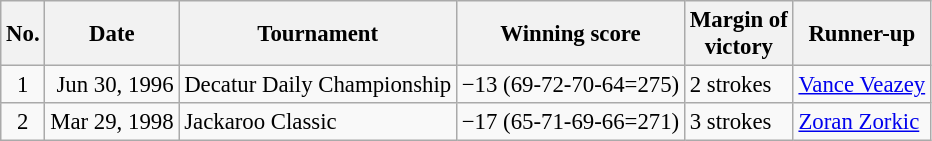<table class="wikitable" style="font-size:95%;">
<tr>
<th>No.</th>
<th>Date</th>
<th>Tournament</th>
<th>Winning score</th>
<th>Margin of<br>victory</th>
<th>Runner-up</th>
</tr>
<tr>
<td align=center>1</td>
<td align=right>Jun 30, 1996</td>
<td>Decatur Daily Championship</td>
<td>−13 (69-72-70-64=275)</td>
<td>2 strokes</td>
<td> <a href='#'>Vance Veazey</a></td>
</tr>
<tr>
<td align=center>2</td>
<td align=right>Mar 29, 1998</td>
<td>Jackaroo Classic</td>
<td>−17 (65-71-69-66=271)</td>
<td>3 strokes</td>
<td> <a href='#'>Zoran Zorkic</a></td>
</tr>
</table>
